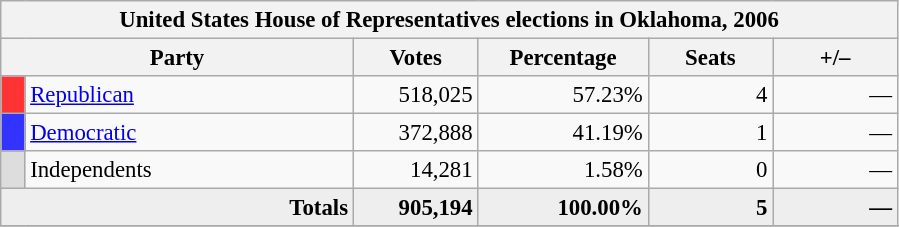<table class="wikitable" style="font-size: 95%;">
<tr>
<th colspan="6">United States House of Representatives elections in Oklahoma, 2006</th>
</tr>
<tr>
<th colspan=2 style="width: 15em">Party</th>
<th style="width: 5em">Votes</th>
<th style="width: 7em">Percentage</th>
<th style="width: 5em">Seats</th>
<th style="width: 5em">+/–</th>
</tr>
<tr>
<th style="background-color:#FF3333; width: 3px"></th>
<td style="width: 130px"><a href='#'>Republican</a></td>
<td align="right">518,025</td>
<td align="right">57.23%</td>
<td align="right">4</td>
<td align="right">—</td>
</tr>
<tr>
<th style="background-color:#3333FF; width: 3px"></th>
<td style="width: 130px"><a href='#'>Democratic</a></td>
<td align="right">372,888</td>
<td align="right">41.19%</td>
<td align="right">1</td>
<td align="right">—</td>
</tr>
<tr>
<th style="background-color:#DDDDDD; width: 3px"></th>
<td style="width: 130px">Independents</td>
<td align="right">14,281</td>
<td align="right">1.58%</td>
<td align="right">0</td>
<td align="right">—</td>
</tr>
<tr bgcolor="#EEEEEE">
<td colspan="2" align="right"><strong>Totals</strong></td>
<td align="right"><strong>905,194</strong></td>
<td align="right"><strong>100.00%</strong></td>
<td align="right"><strong>5</strong></td>
<td align="right"><strong>—</strong></td>
</tr>
<tr bgcolor="#EEEEEE">
</tr>
</table>
